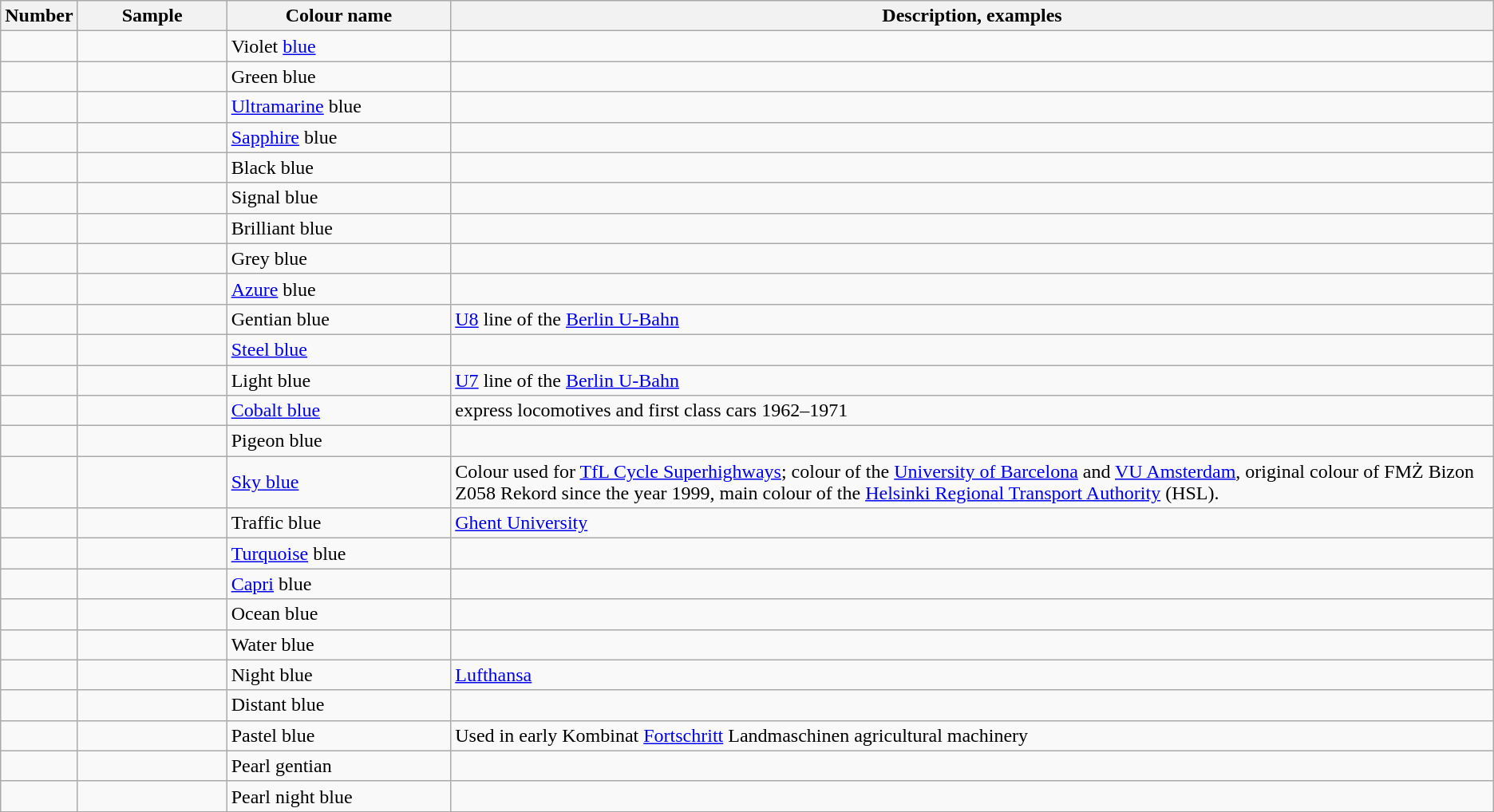<table class="wikitable sortable">
<tr>
<th style="text-align:center; width:5%;">Number</th>
<th style="width:10%;">Sample</th>
<th style="width:15%;">Colour name</th>
<th>Description, examples</th>
</tr>
<tr>
<td></td>
<td></td>
<td>Violet <a href='#'>blue</a></td>
<td></td>
</tr>
<tr>
<td></td>
<td></td>
<td>Green blue</td>
<td></td>
</tr>
<tr>
<td></td>
<td></td>
<td><a href='#'>Ultramarine</a> blue</td>
<td></td>
</tr>
<tr>
<td></td>
<td></td>
<td><a href='#'>Sapphire</a> blue</td>
<td></td>
</tr>
<tr>
<td></td>
<td></td>
<td>Black blue</td>
<td></td>
</tr>
<tr>
<td></td>
<td></td>
<td>Signal blue</td>
<td></td>
</tr>
<tr>
<td></td>
<td></td>
<td>Brilliant blue</td>
<td></td>
</tr>
<tr>
<td></td>
<td></td>
<td>Grey blue</td>
<td></td>
</tr>
<tr>
<td></td>
<td></td>
<td><a href='#'>Azure</a> blue</td>
<td></td>
</tr>
<tr>
<td></td>
<td></td>
<td>Gentian blue</td>
<td><a href='#'>U8</a> line of the <a href='#'>Berlin U-Bahn</a></td>
</tr>
<tr>
<td></td>
<td></td>
<td><a href='#'>Steel blue</a></td>
<td></td>
</tr>
<tr>
<td></td>
<td></td>
<td>Light blue</td>
<td><a href='#'>U7</a> line of the <a href='#'>Berlin U-Bahn</a></td>
</tr>
<tr>
<td></td>
<td></td>
<td><a href='#'>Cobalt blue</a></td>
<td> express locomotives and first class cars 1962–1971</td>
</tr>
<tr>
<td></td>
<td></td>
<td>Pigeon blue</td>
<td></td>
</tr>
<tr>
<td></td>
<td></td>
<td><a href='#'>Sky blue</a></td>
<td>Colour used for <a href='#'>TfL Cycle Superhighways</a>; colour of the <a href='#'>University of Barcelona</a> and <a href='#'>VU Amsterdam</a>, original colour of FMŻ Bizon Z058 Rekord since the year 1999, main colour of the <a href='#'>Helsinki Regional Transport Authority</a> (HSL).</td>
</tr>
<tr>
<td></td>
<td></td>
<td>Traffic blue</td>
<td><a href='#'>Ghent University</a></td>
</tr>
<tr>
<td></td>
<td></td>
<td><a href='#'>Turquoise</a> blue</td>
<td></td>
</tr>
<tr>
<td></td>
<td></td>
<td><a href='#'>Capri</a> blue</td>
<td></td>
</tr>
<tr>
<td></td>
<td></td>
<td>Ocean blue</td>
<td></td>
</tr>
<tr>
<td></td>
<td></td>
<td>Water blue</td>
<td></td>
</tr>
<tr>
<td></td>
<td></td>
<td>Night blue</td>
<td><a href='#'>Lufthansa</a></td>
</tr>
<tr>
<td></td>
<td></td>
<td>Distant blue</td>
<td></td>
</tr>
<tr>
<td></td>
<td></td>
<td>Pastel blue</td>
<td>Used in early Kombinat <a href='#'>Fortschritt</a> Landmaschinen agricultural machinery</td>
</tr>
<tr>
<td></td>
<td></td>
<td>Pearl gentian</td>
<td></td>
</tr>
<tr>
<td></td>
<td></td>
<td>Pearl night blue</td>
<td></td>
</tr>
<tr>
</tr>
</table>
